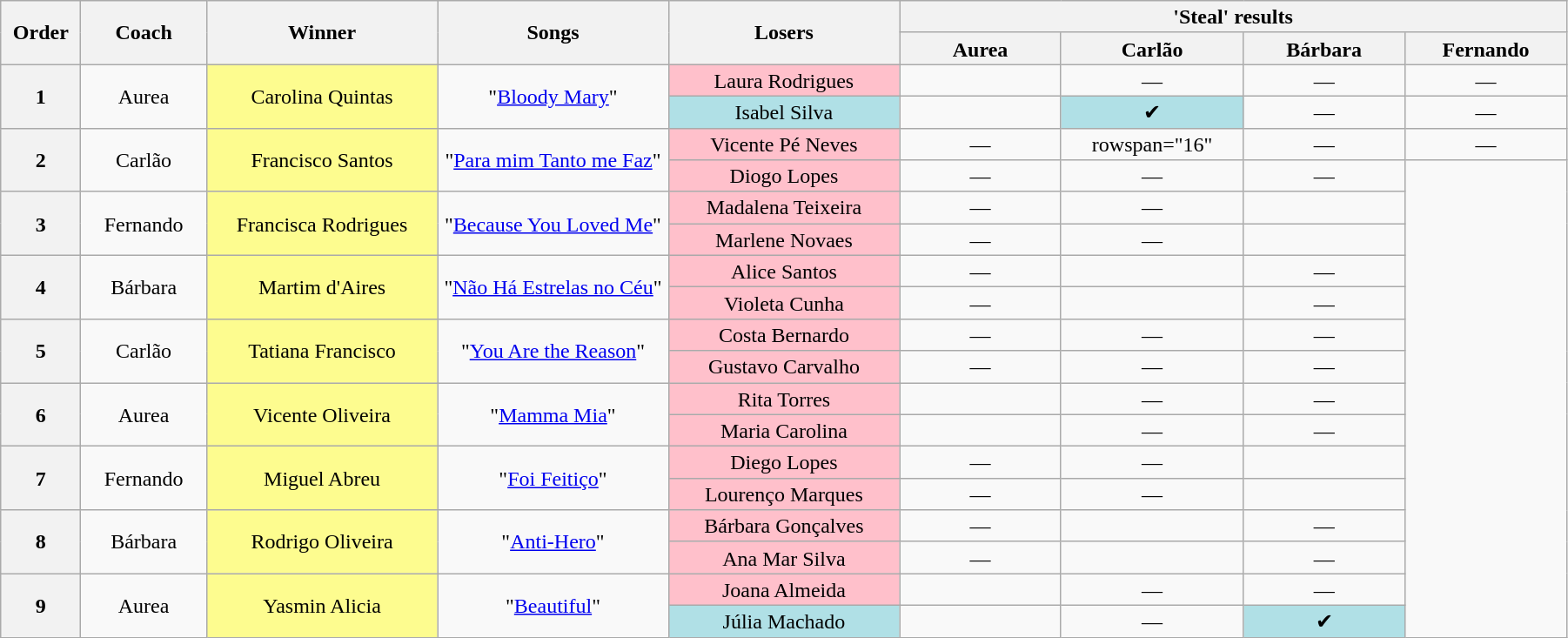<table class="wikitable" style="text-align:center; line-height:17px; width:95%">
<tr>
<th rowspan="2" width="02%">Order</th>
<th rowspan="2" width="05%">Coach</th>
<th rowspan="2" width="10%">Winner</th>
<th rowspan="2" width="10%">Songs</th>
<th rowspan="2" width="10%">Losers</th>
<th colspan="4" width="00%">'Steal' results</th>
</tr>
<tr>
<th style="width: 7%">Aurea</th>
<th style="width: 7%">Carlão</th>
<th style="width: 7%">Bárbara</th>
<th style="width: 7%">Fernando</th>
</tr>
<tr>
<th rowspan="2">1</th>
<td rowspan="2">Aurea</td>
<td rowspan="2" style="background:#fdfc8f">Carolina Quintas</td>
<td rowspan="2">"<a href='#'>Bloody Mary</a>"</td>
<td style="background:pink">Laura Rodrigues</td>
<td></td>
<td>—</td>
<td>—</td>
<td>—</td>
</tr>
<tr>
<td style="background:#B0E0E6">Isabel Silva</td>
<td></td>
<td style="background:#B0E0E6">✔</td>
<td>—</td>
<td>—</td>
</tr>
<tr>
<th rowspan="2">2</th>
<td rowspan="2">Carlão</td>
<td rowspan="2" style="background:#fdfc8f">Francisco Santos</td>
<td rowspan="2">"<a href='#'>Para mim Tanto me Faz</a>"</td>
<td style="background:pink">Vicente Pé Neves</td>
<td>—</td>
<td>rowspan="16" </td>
<td>—</td>
<td>—</td>
</tr>
<tr>
<td style="background:pink">Diogo Lopes</td>
<td>—</td>
<td>—</td>
<td>—</td>
</tr>
<tr>
<th rowspan="2">3</th>
<td rowspan="2">Fernando</td>
<td rowspan="2" style="background:#fdfc8f">Francisca Rodrigues</td>
<td rowspan="2">"<a href='#'>Because You Loved Me</a>"</td>
<td style="background:pink">Madalena Teixeira</td>
<td>—</td>
<td>—</td>
<td></td>
</tr>
<tr>
<td style="background:pink">Marlene Novaes</td>
<td>—</td>
<td>—</td>
<td></td>
</tr>
<tr>
<th rowspan="2">4</th>
<td rowspan="2">Bárbara</td>
<td rowspan="2" style="background:#fdfc8f">Martim d'Aires</td>
<td rowspan="2">"<a href='#'>Não Há Estrelas no Céu</a>"</td>
<td style="background:pink">Alice Santos</td>
<td>—</td>
<td></td>
<td>—</td>
</tr>
<tr>
<td style="background:pink">Violeta Cunha</td>
<td>—</td>
<td></td>
<td>—</td>
</tr>
<tr>
<th rowspan="2">5</th>
<td rowspan="2">Carlão</td>
<td rowspan="2" style="background:#fdfc8f">Tatiana Francisco</td>
<td rowspan="2">"<a href='#'>You Are the Reason</a>"</td>
<td style="background:pink">Costa Bernardo</td>
<td>—</td>
<td>—</td>
<td>—</td>
</tr>
<tr>
<td style="background:pink">Gustavo Carvalho</td>
<td>—</td>
<td>—</td>
<td>—</td>
</tr>
<tr>
<th rowspan="2">6</th>
<td rowspan="2">Aurea</td>
<td rowspan="2" style="background:#fdfc8f">Vicente Oliveira</td>
<td rowspan="2">"<a href='#'>Mamma Mia</a>"</td>
<td style="background:pink">Rita Torres</td>
<td></td>
<td>—</td>
<td>—</td>
</tr>
<tr>
<td style="background:pink">Maria Carolina</td>
<td></td>
<td>—</td>
<td>—</td>
</tr>
<tr>
<th rowspan="2">7</th>
<td rowspan="2">Fernando</td>
<td rowspan="2" style="background:#fdfc8f">Miguel Abreu</td>
<td rowspan="2">"<a href='#'>Foi Feitiço</a>"</td>
<td style="background:pink">Diego Lopes</td>
<td>—</td>
<td>—</td>
<td></td>
</tr>
<tr>
<td style="background:pink">Lourenço Marques</td>
<td>—</td>
<td>—</td>
<td></td>
</tr>
<tr>
<th rowspan="2">8</th>
<td rowspan="2">Bárbara</td>
<td rowspan="2" style="background:#fdfc8f">Rodrigo Oliveira</td>
<td rowspan="2">"<a href='#'>Anti-Hero</a>"</td>
<td style="background:pink">Bárbara Gonçalves</td>
<td>—</td>
<td></td>
<td>—</td>
</tr>
<tr>
<td style="background:pink">Ana Mar Silva</td>
<td>—</td>
<td></td>
<td>—</td>
</tr>
<tr>
<th rowspan="2">9</th>
<td rowspan="2">Aurea</td>
<td rowspan="2" style="background:#fdfc8f">Yasmin Alicia</td>
<td rowspan="2">"<a href='#'>Beautiful</a>"</td>
<td style="background:pink">Joana Almeida</td>
<td></td>
<td>—</td>
<td>—</td>
</tr>
<tr>
<td style="background:#B0E0E6">Júlia Machado</td>
<td></td>
<td>—</td>
<td style="background:#B0E0E6">✔</td>
</tr>
</table>
